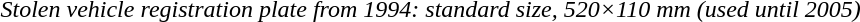<table>
<tr>
<td><em>Stolen vehicle registration plate from 1994: standard size, 520×110 mm (used until 2005)</em></td>
</tr>
<tr>
<td><br></td>
</tr>
</table>
